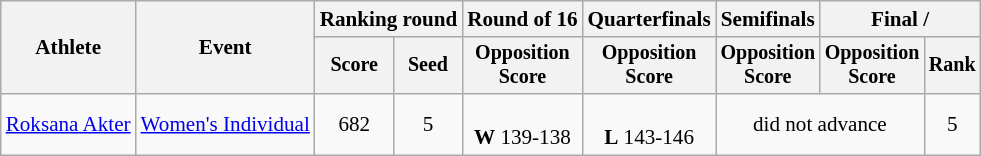<table class=wikitable style=font-size:88%;text-align:center>
<tr>
<th rowspan=2>Athlete</th>
<th rowspan=2>Event</th>
<th colspan=2>Ranking round</th>
<th>Round of 16</th>
<th>Quarterfinals</th>
<th>Semifinals</th>
<th colspan=2>Final / </th>
</tr>
<tr style=font-size:95%>
<th>Score</th>
<th>Seed</th>
<th>Opposition<br>Score</th>
<th>Opposition<br>Score</th>
<th>Opposition<br>Score</th>
<th>Opposition<br>Score</th>
<th>Rank</th>
</tr>
<tr>
<td align=left><a href='#'>Roksana Akter</a></td>
<td align=left rowspan=3><a href='#'>Women's Individual</a></td>
<td>682</td>
<td>5</td>
<td><br><strong>W</strong> 139-138</td>
<td><br><strong>L</strong> 143-146</td>
<td colspan="2">did not advance</td>
<td>5</td>
</tr>
</table>
